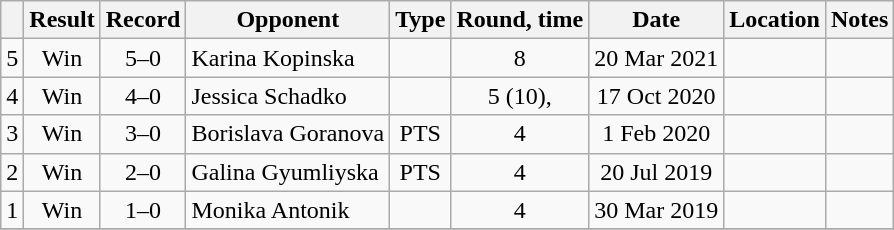<table class="wikitable" style="text-align:center">
<tr>
<th></th>
<th>Result</th>
<th>Record</th>
<th>Opponent</th>
<th>Type</th>
<th>Round, time</th>
<th>Date</th>
<th>Location</th>
<th>Notes</th>
</tr>
<tr>
<td>5</td>
<td>Win</td>
<td>5–0</td>
<td align=left> Karina Kopinska</td>
<td></td>
<td>8</td>
<td>20 Mar 2021</td>
<td align=left></td>
<td></td>
</tr>
<tr>
<td>4</td>
<td>Win</td>
<td>4–0</td>
<td align=left> Jessica Schadko</td>
<td></td>
<td>5 (10), </td>
<td>17 Oct 2020</td>
<td align=left></td>
<td align=left></td>
</tr>
<tr>
<td>3</td>
<td>Win</td>
<td>3–0</td>
<td align=left> Borislava Goranova</td>
<td>PTS</td>
<td>4</td>
<td>1 Feb 2020</td>
<td align=left></td>
<td></td>
</tr>
<tr>
<td>2</td>
<td>Win</td>
<td>2–0</td>
<td align=left> Galina Gyumliyska</td>
<td>PTS</td>
<td>4</td>
<td>20 Jul 2019</td>
<td align=left></td>
<td></td>
</tr>
<tr>
<td>1</td>
<td>Win</td>
<td>1–0</td>
<td align=left> Monika Antonik</td>
<td></td>
<td>4</td>
<td>30 Mar 2019</td>
<td align=left></td>
<td></td>
</tr>
<tr>
</tr>
</table>
